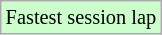<table class="wikitable sortable" style="font-size: 85%;">
<tr style="background:#ccffcc;">
<td>Fastest session lap</td>
</tr>
</table>
